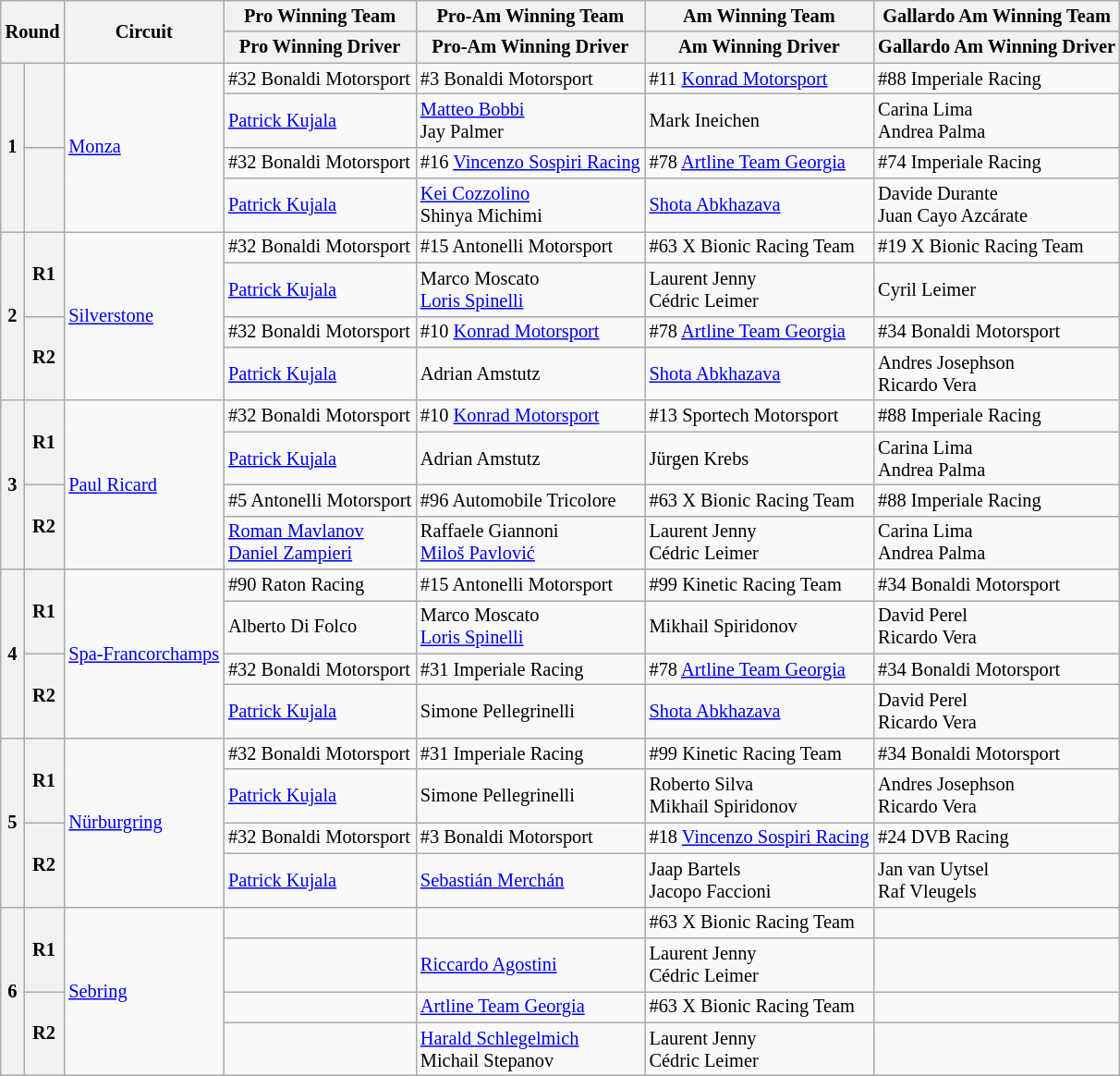<table class="wikitable" style="font-size: 85%;">
<tr>
<th rowspan=2 colspan=2>Round</th>
<th rowspan=2>Circuit</th>
<th>Pro Winning Team</th>
<th>Pro-Am Winning Team</th>
<th>Am Winning Team</th>
<th>Gallardo Am Winning Team</th>
</tr>
<tr>
<th>Pro Winning Driver</th>
<th>Pro-Am Winning Driver</th>
<th>Am Winning Driver</th>
<th>Gallardo Am Winning Driver</th>
</tr>
<tr>
<th rowspan=4>1</th>
<th rowspan=2></th>
<td rowspan=4> <a href='#'>Monza</a></td>
<td>#32  Bonaldi Motorsport</td>
<td>#3  Bonaldi Motorsport</td>
<td>#11  <a href='#'>Konrad Motorsport</a></td>
<td>#88  Imperiale Racing</td>
</tr>
<tr>
<td> <a href='#'>Patrick Kujala</a></td>
<td> <a href='#'>Matteo Bobbi</a><br> Jay Palmer</td>
<td> Mark Ineichen</td>
<td> Carina Lima<br> Andrea Palma</td>
</tr>
<tr>
<th rowspan=2></th>
<td>#32  Bonaldi Motorsport</td>
<td>#16  <a href='#'>Vincenzo Sospiri Racing</a></td>
<td>#78  <a href='#'>Artline Team Georgia</a></td>
<td>#74  Imperiale Racing</td>
</tr>
<tr>
<td> <a href='#'>Patrick Kujala</a></td>
<td> <a href='#'>Kei Cozzolino</a><br> Shinya Michimi</td>
<td> <a href='#'>Shota Abkhazava</a></td>
<td> Davide Durante<br> Juan Cayo Azcárate</td>
</tr>
<tr>
<th rowspan=4>2</th>
<th rowspan=2>R1</th>
<td rowspan=4> <a href='#'>Silverstone</a></td>
<td>#32  Bonaldi Motorsport</td>
<td>#15  Antonelli Motorsport</td>
<td>#63  X Bionic Racing Team</td>
<td>#19  X Bionic Racing Team</td>
</tr>
<tr>
<td> <a href='#'>Patrick Kujala</a></td>
<td> Marco Moscato<br> <a href='#'>Loris Spinelli</a></td>
<td> Laurent Jenny<br> Cédric Leimer</td>
<td> Cyril Leimer</td>
</tr>
<tr>
<th rowspan=2>R2</th>
<td>#32  Bonaldi Motorsport</td>
<td>#10  <a href='#'>Konrad Motorsport</a></td>
<td>#78  <a href='#'>Artline Team Georgia</a></td>
<td>#34  Bonaldi Motorsport</td>
</tr>
<tr>
<td> <a href='#'>Patrick Kujala</a></td>
<td> Adrian Amstutz</td>
<td> <a href='#'>Shota Abkhazava</a></td>
<td> Andres Josephson<br> Ricardo Vera</td>
</tr>
<tr>
<th rowspan=4>3</th>
<th rowspan=2>R1</th>
<td rowspan=4> <a href='#'>Paul Ricard</a></td>
<td>#32  Bonaldi Motorsport</td>
<td>#10  <a href='#'>Konrad Motorsport</a></td>
<td>#13  Sportech Motorsport</td>
<td>#88  Imperiale Racing</td>
</tr>
<tr>
<td> <a href='#'>Patrick Kujala</a></td>
<td> Adrian Amstutz</td>
<td> Jürgen Krebs</td>
<td> Carina Lima<br> Andrea Palma</td>
</tr>
<tr>
<th rowspan=2>R2</th>
<td>#5  Antonelli Motorsport</td>
<td>#96  Automobile Tricolore</td>
<td>#63  X Bionic Racing Team</td>
<td>#88  Imperiale Racing</td>
</tr>
<tr>
<td> <a href='#'>Roman Mavlanov</a><br> <a href='#'>Daniel Zampieri</a></td>
<td> Raffaele Giannoni<br> <a href='#'>Miloš Pavlović</a></td>
<td> Laurent Jenny<br> Cédric Leimer</td>
<td> Carina Lima<br> Andrea Palma</td>
</tr>
<tr>
<th rowspan=4>4</th>
<th rowspan=2>R1</th>
<td rowspan=4> <a href='#'>Spa-Francorchamps</a></td>
<td>#90  Raton Racing</td>
<td>#15  Antonelli Motorsport</td>
<td>#99  Kinetic Racing Team</td>
<td>#34  Bonaldi Motorsport</td>
</tr>
<tr>
<td> Alberto Di Folco</td>
<td> Marco Moscato<br> <a href='#'>Loris Spinelli</a></td>
<td> Mikhail Spiridonov</td>
<td> David Perel<br> Ricardo Vera</td>
</tr>
<tr>
<th rowspan=2>R2</th>
<td>#32  Bonaldi Motorsport</td>
<td>#31  Imperiale Racing</td>
<td>#78  <a href='#'>Artline Team Georgia</a></td>
<td>#34  Bonaldi Motorsport</td>
</tr>
<tr>
<td> <a href='#'>Patrick Kujala</a></td>
<td> Simone Pellegrinelli</td>
<td> <a href='#'>Shota Abkhazava</a></td>
<td> David Perel<br> Ricardo Vera</td>
</tr>
<tr>
<th rowspan=4>5</th>
<th rowspan=2>R1</th>
<td rowspan=4> <a href='#'>Nürburgring</a></td>
<td>#32  Bonaldi Motorsport</td>
<td>#31  Imperiale Racing</td>
<td>#99  Kinetic Racing Team</td>
<td>#34  Bonaldi Motorsport</td>
</tr>
<tr>
<td> <a href='#'>Patrick Kujala</a></td>
<td> Simone Pellegrinelli</td>
<td> Roberto Silva<br> Mikhail Spiridonov</td>
<td> Andres Josephson<br> Ricardo Vera</td>
</tr>
<tr>
<th rowspan=2>R2</th>
<td>#32  Bonaldi Motorsport</td>
<td>#3  Bonaldi Motorsport</td>
<td>#18  <a href='#'>Vincenzo Sospiri Racing</a></td>
<td>#24  DVB Racing</td>
</tr>
<tr>
<td> <a href='#'>Patrick Kujala</a></td>
<td> <a href='#'>Sebastián Merchán</a></td>
<td> Jaap Bartels<br> Jacopo Faccioni</td>
<td> Jan van Uytsel<br> Raf Vleugels</td>
</tr>
<tr>
<th rowspan=4>6</th>
<th rowspan=2>R1</th>
<td rowspan=4> <a href='#'>Sebring</a></td>
<td></td>
<td></td>
<td>#63  X Bionic Racing Team</td>
<td></td>
</tr>
<tr>
<td></td>
<td> <a href='#'>Riccardo Agostini</a></td>
<td> Laurent Jenny<br> Cédric Leimer</td>
<td></td>
</tr>
<tr>
<th rowspan=2>R2</th>
<td></td>
<td><a href='#'>Artline Team Georgia</a></td>
<td>#63  X Bionic Racing Team</td>
<td></td>
</tr>
<tr>
<td></td>
<td> <a href='#'>Harald Schlegelmich</a><br> Michail Stepanov</td>
<td> Laurent Jenny<br> Cédric Leimer</td>
<td></td>
</tr>
</table>
